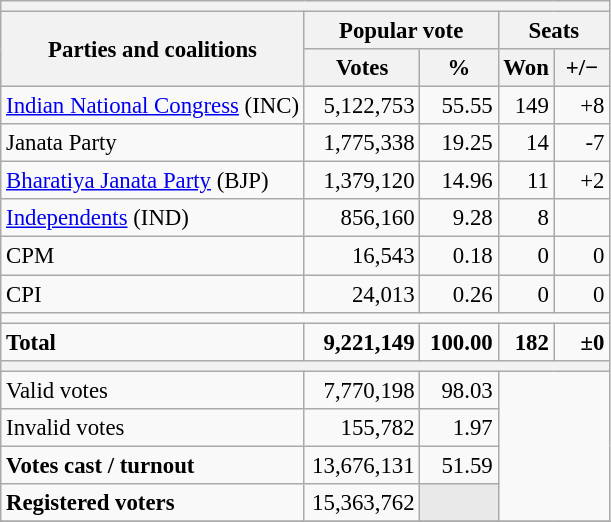<table class="wikitable" style="text-align:right; font-size:95%;">
<tr>
<th colspan=10></th>
</tr>
<tr>
<th rowspan="2">Parties and coalitions</th>
<th colspan="2">Popular vote</th>
<th colspan="2">Seats</th>
</tr>
<tr>
<th width="70">Votes</th>
<th width="45">%</th>
<th width="30">Won</th>
<th width="30">+/−</th>
</tr>
<tr>
<td align="left"><a href='#'>Indian National Congress</a> (INC)</td>
<td>5,122,753</td>
<td>55.55</td>
<td>149</td>
<td>+8</td>
</tr>
<tr>
<td align="left">Janata Party</td>
<td>1,775,338</td>
<td>19.25</td>
<td>14</td>
<td>-7</td>
</tr>
<tr>
<td align="left"><a href='#'>Bharatiya Janata Party</a> (BJP)</td>
<td>1,379,120</td>
<td>14.96</td>
<td>11</td>
<td>+2</td>
</tr>
<tr>
<td align="left"><a href='#'>Independents</a> (IND)</td>
<td>856,160</td>
<td>9.28</td>
<td>8</td>
<td></td>
</tr>
<tr>
<td align="left">CPM</td>
<td>16,543</td>
<td>0.18</td>
<td>0</td>
<td>0</td>
</tr>
<tr>
<td align="left">CPI</td>
<td>24,013</td>
<td>0.26</td>
<td>0</td>
<td>0</td>
</tr>
<tr>
<td colspan="5"></td>
</tr>
<tr style="font-weight:bold;">
<td align="left">Total</td>
<td>9,221,149</td>
<td>100.00</td>
<td>182</td>
<td>±0</td>
</tr>
<tr>
<th colspan="5"></th>
</tr>
<tr>
<td align="left">Valid votes</td>
<td align="right">7,770,198</td>
<td align="right">98.03</td>
<td colspan="2" rowspan="4"></td>
</tr>
<tr>
<td align="left">Invalid votes</td>
<td align="right">155,782</td>
<td align="right">1.97</td>
</tr>
<tr>
<td align="left"><strong>Votes cast / turnout</strong></td>
<td align="right">13,676,131</td>
<td align="right">51.59</td>
</tr>
<tr>
<td align="left"><strong>Registered voters</strong></td>
<td align="right">15,363,762</td>
<td colspan="1" style="background-color:#E9E9E9"></td>
</tr>
<tr>
</tr>
</table>
